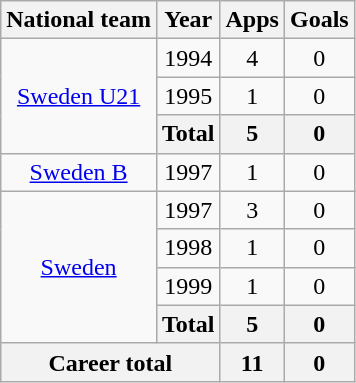<table class="wikitable" style="text-align:center">
<tr>
<th>National team</th>
<th>Year</th>
<th>Apps</th>
<th>Goals</th>
</tr>
<tr>
<td rowspan="3"><a href='#'>Sweden U21</a></td>
<td>1994</td>
<td>4</td>
<td>0</td>
</tr>
<tr>
<td>1995</td>
<td>1</td>
<td>0</td>
</tr>
<tr>
<th>Total</th>
<th>5</th>
<th>0</th>
</tr>
<tr>
<td><a href='#'>Sweden B</a></td>
<td>1997</td>
<td>1</td>
<td>0</td>
</tr>
<tr>
<td rowspan="4"><a href='#'>Sweden</a></td>
<td>1997</td>
<td>3</td>
<td>0</td>
</tr>
<tr>
<td>1998</td>
<td>1</td>
<td>0</td>
</tr>
<tr>
<td>1999</td>
<td>1</td>
<td>0</td>
</tr>
<tr>
<th>Total</th>
<th>5</th>
<th>0</th>
</tr>
<tr>
<th colspan="2">Career total</th>
<th>11</th>
<th>0</th>
</tr>
</table>
